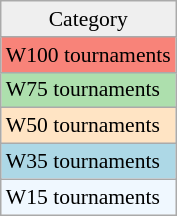<table class=wikitable style=font-size:90%;>
<tr align=center>
<td style="background:#efefef;">Category</td>
</tr>
<tr style="background:#f88379;">
<td>W100 tournaments</td>
</tr>
<tr style="background:#addfad;">
<td>W75 tournaments</td>
</tr>
<tr style="background:#ffe4c4;">
<td>W50 tournaments</td>
</tr>
<tr style="background:lightblue;">
<td>W35 tournaments</td>
</tr>
<tr style="background:#f0f8ff;">
<td>W15 tournaments</td>
</tr>
</table>
